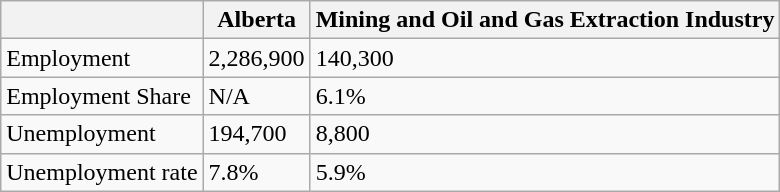<table class="wikitable">
<tr>
<th></th>
<th>Alberta</th>
<th>Mining and Oil and Gas Extraction Industry</th>
</tr>
<tr>
<td>Employment</td>
<td>2,286,900</td>
<td>140,300</td>
</tr>
<tr>
<td>Employment Share</td>
<td>N/A</td>
<td>6.1%</td>
</tr>
<tr>
<td>Unemployment</td>
<td>194,700</td>
<td>8,800</td>
</tr>
<tr>
<td>Unemployment rate</td>
<td>7.8%</td>
<td>5.9%</td>
</tr>
</table>
